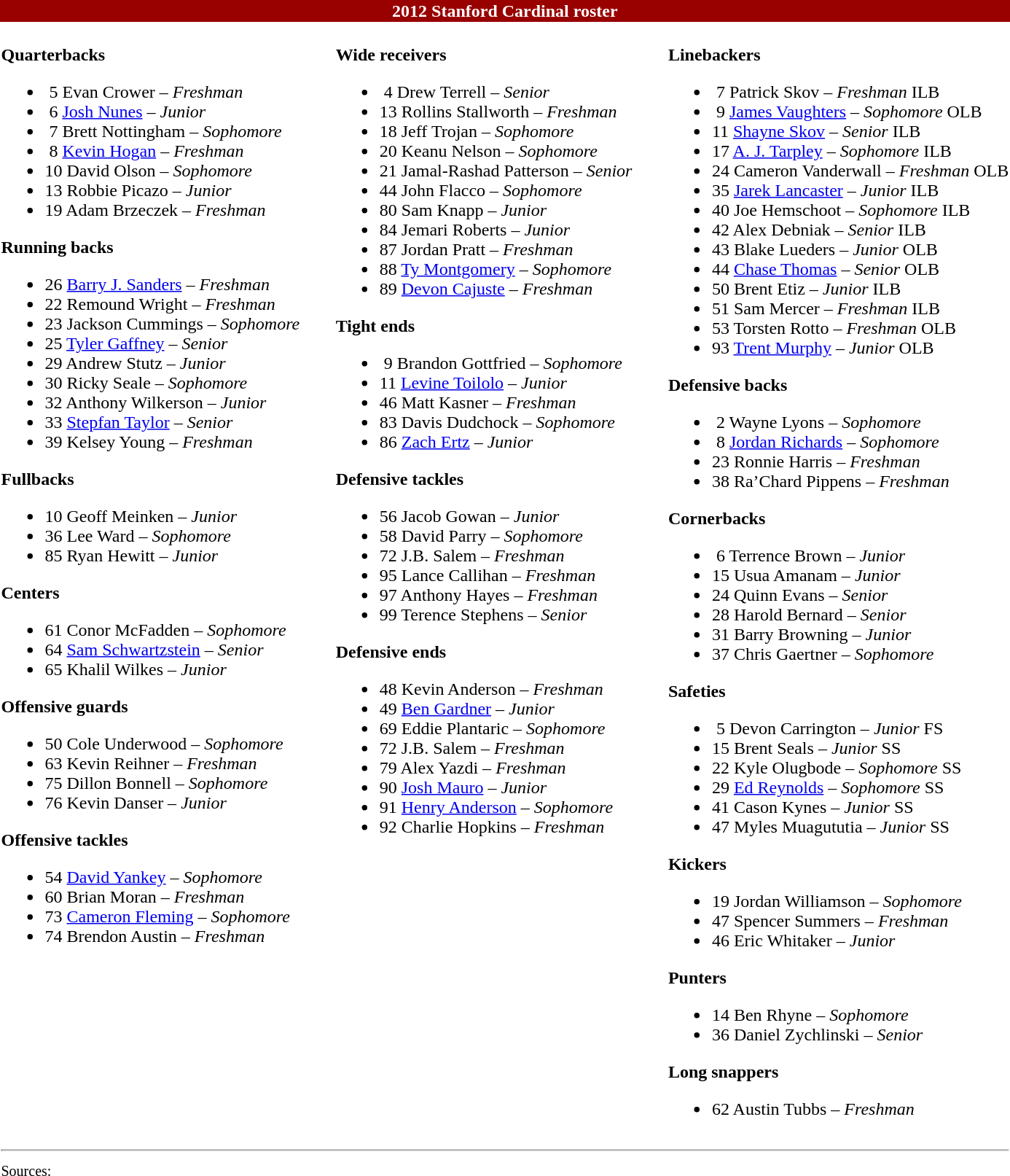<table class="toccolours" style="text-align: left;">
<tr>
<td colspan=11 style="color:#FFFFFF;background:#990000; text-align: center"><strong>2012 Stanford Cardinal roster</strong></td>
</tr>
<tr>
<td valign="top"><br><strong>Quarterbacks</strong><ul><li> 5 Evan Crower – <em> Freshman</em></li><li> 6 <a href='#'>Josh Nunes</a> – <em> Junior</em></li><li> 7 Brett Nottingham – <em> Sophomore</em></li><li> 8 <a href='#'>Kevin Hogan</a> – <em> Freshman</em></li><li>10 David Olson – <em> Sophomore</em></li><li>13 Robbie Picazo – <em> Junior</em></li><li>19 Adam Brzeczek – <em> Freshman</em></li></ul><strong>Running backs</strong><ul><li>26 <a href='#'>Barry J. Sanders</a> – <em>Freshman</em></li><li>22 Remound Wright – <em> Freshman</em></li><li>23 Jackson Cummings – <em> Sophomore</em></li><li>25 <a href='#'>Tyler Gaffney</a> – <em>Senior</em></li><li>29 Andrew Stutz – <em> Junior</em></li><li>30 Ricky Seale – <em> Sophomore</em></li><li>32 Anthony Wilkerson – <em>Junior</em></li><li>33 <a href='#'>Stepfan Taylor</a> – <em>Senior</em></li><li>39 Kelsey Young – <em> Freshman</em></li></ul><strong>Fullbacks</strong><ul><li>10 Geoff Meinken – <em> Junior</em></li><li>36 Lee Ward – <em> Sophomore</em></li><li>85 Ryan Hewitt – <em> Junior</em></li></ul><strong>Centers</strong><ul><li>61 Conor McFadden – <em> Sophomore</em></li><li>64 <a href='#'>Sam Schwartzstein</a> – <em> Senior</em></li><li>65 Khalil Wilkes – <em> Junior</em></li></ul><strong>Offensive guards</strong><ul><li>50 Cole Underwood – <em> Sophomore</em></li><li>63 Kevin Reihner – <em> Freshman</em></li><li>75 Dillon Bonnell – <em> Sophomore</em></li><li>76 Kevin Danser – <em> Junior</em></li></ul><strong>Offensive tackles</strong><ul><li>54 <a href='#'>David Yankey</a> – <em> Sophomore</em></li><li>60 Brian Moran – <em> Freshman</em></li><li>73 <a href='#'>Cameron Fleming</a> – <em> Sophomore</em></li><li>74 Brendon Austin – <em> Freshman</em></li></ul></td>
<td width="25"> </td>
<td valign="top"><br><strong>Wide receivers</strong><ul><li> 4 Drew Terrell – <em>Senior</em></li><li>13 Rollins Stallworth – <em> Freshman</em></li><li>18 Jeff Trojan – <em> Sophomore</em></li><li>20 Keanu Nelson – <em> Sophomore</em></li><li>21 Jamal-Rashad Patterson – <em>Senior</em></li><li>44 John Flacco – <em> Sophomore</em></li><li>80 Sam Knapp – <em> Junior</em></li><li>84 Jemari Roberts – <em> Junior</em></li><li>87 Jordan Pratt – <em> Freshman</em></li><li>88 <a href='#'>Ty Montgomery</a> – <em>Sophomore</em></li><li>89 <a href='#'>Devon Cajuste</a> – <em> Freshman</em></li></ul><strong>Tight ends</strong><ul><li> 9 Brandon Gottfried – <em> Sophomore</em></li><li>11 <a href='#'>Levine Toilolo</a> – <em> Junior</em></li><li>46 Matt Kasner – <em> Freshman</em></li><li>83 Davis Dudchock – <em> Sophomore</em></li><li>86 <a href='#'>Zach Ertz</a> – <em> Junior</em></li></ul><strong>Defensive tackles</strong><ul><li>56 Jacob Gowan – <em> Junior</em></li><li>58 David Parry – <em> Sophomore</em></li><li>72 J.B. Salem – <em> Freshman</em></li><li>95 Lance Callihan – <em> Freshman</em></li><li>97 Anthony Hayes – <em> Freshman</em></li><li>99 Terence Stephens – <em>Senior</em></li></ul><strong>Defensive ends</strong><ul><li>48 Kevin Anderson – <em> Freshman</em></li><li>49 <a href='#'>Ben Gardner</a> – <em> Junior</em></li><li>69 Eddie Plantaric – <em> Sophomore</em></li><li>72 J.B. Salem – <em> Freshman</em></li><li>79 Alex Yazdi – <em> Freshman</em></li><li>90 <a href='#'>Josh Mauro</a> – <em> Junior</em></li><li>91 <a href='#'>Henry Anderson</a> – <em> Sophomore</em></li><li>92 Charlie Hopkins – <em> Freshman</em></li></ul></td>
<td width="25"> </td>
<td valign="top"><br><strong>Linebackers</strong><ul><li> 7 Patrick Skov – <em> Freshman</em> ILB</li><li> 9 <a href='#'>James Vaughters</a> – <em>Sophomore</em> OLB</li><li>11 <a href='#'>Shayne Skov</a> – <em>Senior</em> ILB</li><li>17 <a href='#'>A. J. Tarpley</a> – <em> Sophomore</em> ILB</li><li>24 Cameron Vanderwall – <em> Freshman</em> OLB</li><li>35 <a href='#'>Jarek Lancaster</a> – <em> Junior</em> ILB</li><li>40 Joe Hemschoot – <em> Sophomore</em> ILB</li><li>42 Alex Debniak – <em> Senior</em> ILB</li><li>43 Blake Lueders – <em>Junior</em> OLB</li><li>44 <a href='#'>Chase Thomas</a> – <em> Senior</em> OLB</li><li>50 Brent Etiz – <em> Junior</em> ILB</li><li>51 Sam Mercer – <em> Freshman</em> ILB</li><li>53 Torsten Rotto – <em> Freshman</em> OLB</li><li>93 <a href='#'>Trent Murphy</a> – <em> Junior</em> OLB</li></ul><strong>Defensive backs</strong><ul><li> 2 Wayne Lyons – <em>Sophomore</em></li><li> 8 <a href='#'>Jordan Richards</a> – <em>Sophomore</em></li><li>23 Ronnie Harris – <em> Freshman</em></li><li>38 Ra’Chard Pippens – <em> Freshman</em></li></ul><strong>Cornerbacks</strong><ul><li> 6 Terrence Brown – <em> Junior</em></li><li>15 Usua Amanam – <em> Junior</em></li><li>24 Quinn Evans – <em> Senior</em></li><li>28 Harold Bernard – <em> Senior</em></li><li>31 Barry Browning – <em>Junior</em></li><li>37 Chris Gaertner – <em> Sophomore</em></li></ul><strong>Safeties</strong><ul><li> 5 Devon Carrington – <em>Junior</em> FS</li><li>15 Brent Seals – <em> Junior</em> SS</li><li>22 Kyle Olugbode – <em> Sophomore</em> SS</li><li>29 <a href='#'>Ed Reynolds</a> – <em> Sophomore</em> SS</li><li>41 Cason Kynes – <em> Junior</em> SS</li><li>47 Myles Muagututia – <em> Junior</em> SS</li></ul><strong>Kickers</strong><ul><li>19 Jordan Williamson – <em> Sophomore</em></li><li>47 Spencer Summers – <em> Freshman</em></li><li>46 Eric Whitaker – <em> Junior</em></li></ul><strong>Punters</strong><ul><li>14 Ben Rhyne – <em> Sophomore</em></li><li>36 Daniel Zychlinski – <em> Senior</em></li></ul><strong>Long snappers</strong><ul><li>62 Austin Tubbs – <em> Freshman</em></li></ul></td>
</tr>
<tr>
<td colspan="7"><hr><small>Sources: <br></small></td>
</tr>
</table>
